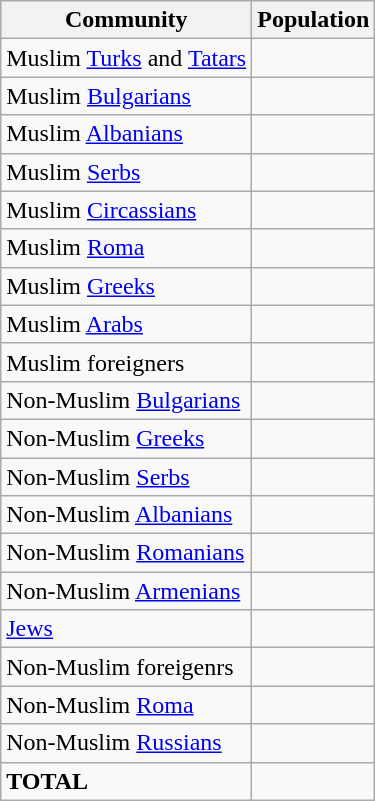<table class="wikitable sortable">
<tr>
<th>Community</th>
<th>Population</th>
</tr>
<tr>
<td>Muslim <a href='#'>Turks</a> and <a href='#'>Tatars</a></td>
<td></td>
</tr>
<tr>
<td>Muslim <a href='#'>Bulgarians</a></td>
<td></td>
</tr>
<tr>
<td>Muslim <a href='#'>Albanians</a></td>
<td></td>
</tr>
<tr>
<td>Muslim <a href='#'>Serbs</a></td>
<td></td>
</tr>
<tr>
<td>Muslim <a href='#'>Circassians</a></td>
<td></td>
</tr>
<tr>
<td>Muslim <a href='#'>Roma</a></td>
<td></td>
</tr>
<tr>
<td>Muslim <a href='#'>Greeks</a></td>
<td></td>
</tr>
<tr>
<td>Muslim <a href='#'>Arabs</a></td>
<td></td>
</tr>
<tr>
<td>Muslim foreigners</td>
<td></td>
</tr>
<tr>
<td>Non-Muslim <a href='#'>Bulgarians</a></td>
<td></td>
</tr>
<tr>
<td>Non-Muslim <a href='#'>Greeks</a></td>
<td></td>
</tr>
<tr>
<td>Non-Muslim <a href='#'>Serbs</a></td>
<td></td>
</tr>
<tr>
<td>Non-Muslim <a href='#'>Albanians</a></td>
<td></td>
</tr>
<tr>
<td>Non-Muslim <a href='#'>Romanians</a></td>
<td></td>
</tr>
<tr>
<td>Non-Muslim <a href='#'>Armenians</a></td>
<td></td>
</tr>
<tr>
<td><a href='#'>Jews</a></td>
<td></td>
</tr>
<tr>
<td>Non-Muslim foreigenrs</td>
<td></td>
</tr>
<tr>
<td>Non-Muslim <a href='#'>Roma</a></td>
<td></td>
</tr>
<tr>
<td>Non-Muslim <a href='#'>Russians</a></td>
<td></td>
</tr>
<tr>
<td><strong>TOTAL</strong></td>
<td></td>
</tr>
</table>
